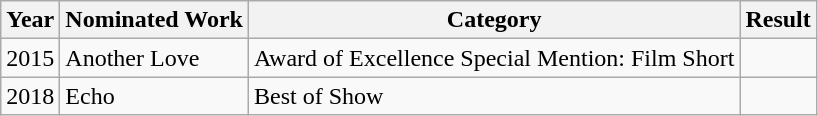<table class="wikitable">
<tr>
<th>Year</th>
<th>Nominated Work</th>
<th>Category</th>
<th>Result</th>
</tr>
<tr>
<td>2015</td>
<td>Another Love</td>
<td>Award of Excellence Special Mention: Film Short</td>
<td></td>
</tr>
<tr>
<td>2018</td>
<td>Echo</td>
<td>Best of Show</td>
<td></td>
</tr>
</table>
